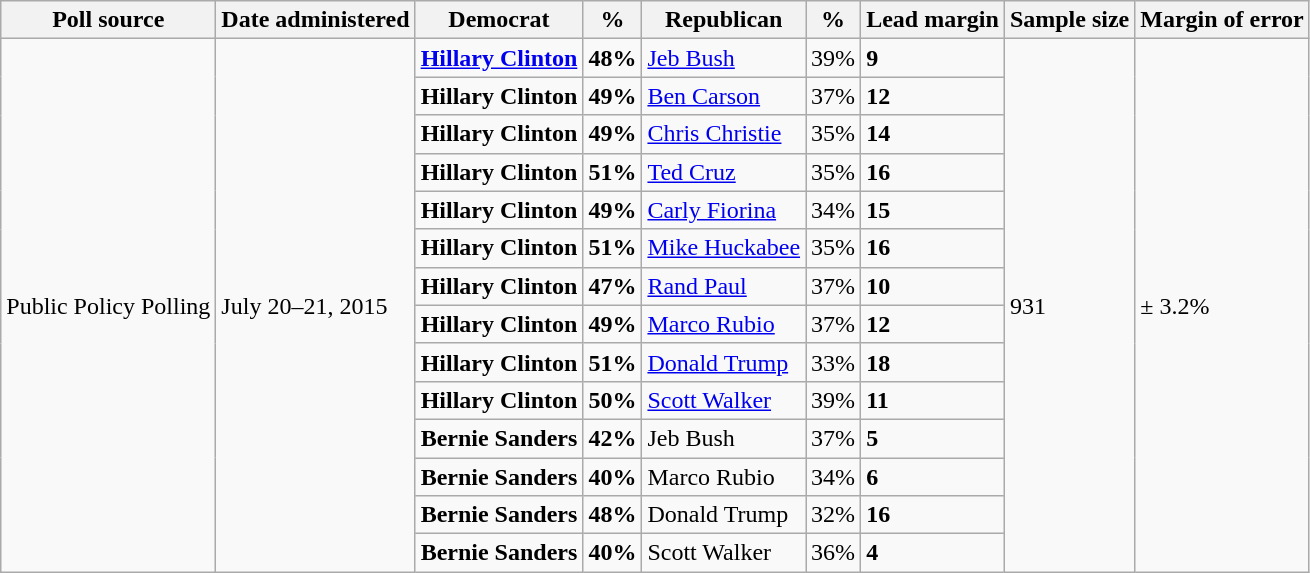<table class="wikitable">
<tr valign=bottom>
<th>Poll source</th>
<th>Date administered</th>
<th>Democrat</th>
<th>%</th>
<th>Republican</th>
<th>%</th>
<th>Lead margin</th>
<th>Sample size</th>
<th>Margin of error</th>
</tr>
<tr>
<td rowspan=14>Public Policy Polling</td>
<td rowspan=14>July 20–21, 2015</td>
<td><strong><a href='#'>Hillary Clinton</a></strong></td>
<td><strong>48%</strong></td>
<td><a href='#'>Jeb Bush</a></td>
<td>39%</td>
<td><strong>9</strong></td>
<td rowspan=14>931</td>
<td rowspan=14>± 3.2%</td>
</tr>
<tr>
<td><strong>Hillary Clinton</strong></td>
<td><strong>49%</strong></td>
<td><a href='#'>Ben Carson</a></td>
<td>37%</td>
<td><strong>12</strong></td>
</tr>
<tr>
<td><strong>Hillary Clinton</strong></td>
<td><strong>49%</strong></td>
<td><a href='#'>Chris Christie</a></td>
<td>35%</td>
<td><strong>14</strong></td>
</tr>
<tr>
<td><strong>Hillary Clinton</strong></td>
<td><strong>51%</strong></td>
<td><a href='#'>Ted Cruz</a></td>
<td>35%</td>
<td><strong>16</strong></td>
</tr>
<tr>
<td><strong>Hillary Clinton</strong></td>
<td><strong>49%</strong></td>
<td><a href='#'>Carly Fiorina</a></td>
<td>34%</td>
<td><strong>15</strong></td>
</tr>
<tr>
<td><strong>Hillary Clinton</strong></td>
<td><strong>51%</strong></td>
<td><a href='#'>Mike Huckabee</a></td>
<td>35%</td>
<td><strong>16</strong></td>
</tr>
<tr>
<td><strong>Hillary Clinton</strong></td>
<td><strong>47%</strong></td>
<td><a href='#'>Rand Paul</a></td>
<td>37%</td>
<td><strong>10</strong></td>
</tr>
<tr>
<td><strong>Hillary Clinton</strong></td>
<td><strong>49%</strong></td>
<td><a href='#'>Marco Rubio</a></td>
<td>37%</td>
<td><strong>12</strong></td>
</tr>
<tr>
<td><strong>Hillary Clinton</strong></td>
<td><strong>51%</strong></td>
<td><a href='#'>Donald Trump</a></td>
<td>33%</td>
<td><strong>18</strong></td>
</tr>
<tr>
<td><strong>Hillary Clinton</strong></td>
<td><strong>50%</strong></td>
<td><a href='#'>Scott Walker</a></td>
<td>39%</td>
<td><strong>11</strong></td>
</tr>
<tr>
<td><strong>Bernie Sanders</strong></td>
<td><strong>42%</strong></td>
<td>Jeb Bush</td>
<td>37%</td>
<td><strong>5</strong></td>
</tr>
<tr>
<td><strong>Bernie Sanders</strong></td>
<td><strong>40%</strong></td>
<td>Marco Rubio</td>
<td>34%</td>
<td><strong>6</strong></td>
</tr>
<tr>
<td><strong>Bernie Sanders</strong></td>
<td><strong>48%</strong></td>
<td>Donald Trump</td>
<td>32%</td>
<td><strong>16</strong></td>
</tr>
<tr>
<td><strong>Bernie Sanders</strong></td>
<td><strong>40%</strong></td>
<td>Scott Walker</td>
<td>36%</td>
<td><strong>4</strong></td>
</tr>
</table>
